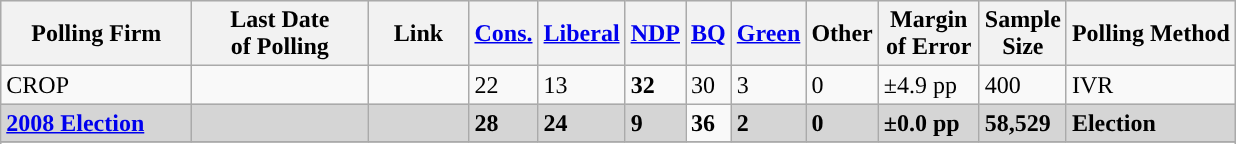<table class="wikitable sortable">
<tr style="background:#e9e9e9;">
<th style="width:120px">Polling Firm</th>
<th style="width:110px">Last Date<br>of Polling</th>
<th style="width:60px" class="unsortable">Link</th>
<th style="background-color:"><strong><a href='#'>Cons.</a></strong></th>
<th style="background-color:"><strong><a href='#'>Liberal</a></strong></th>
<th style="background-color:"><strong><a href='#'>NDP</a></strong></th>
<th style="background-color:"><strong><a href='#'>BQ</a></strong></th>
<th style="background-color:"><strong><a href='#'>Green</a></strong></th>
<th style="background-color:"><strong>Other</strong></th>
<th style="width:60px;" class=unsortable>Margin<br>of Error</th>
<th style="width:50px;" class=unsortable>Sample<br>Size</th>
<th class=unsortable>Polling Method</th>
</tr>
<tr>
<td>CROP</td>
<td></td>
<td></td>
<td>22</td>
<td>13</td>
<td><strong>32</strong></td>
<td>30</td>
<td>3</td>
<td>0</td>
<td>±4.9 pp</td>
<td>400</td>
<td>IVR</td>
</tr>
<tr>
<td style="background:#D5D5D5"><strong><a href='#'>2008 Election</a></strong></td>
<td style="background:#D5D5D5"><strong></strong></td>
<td style="background:#D5D5D5"></td>
<td style="background:#D5D5D5"><strong>28</strong></td>
<td style="background:#D5D5D5"><strong>24</strong></td>
<td style="background:#D5D5D5"><strong>9</strong></td>
<td><strong>36</strong></td>
<td style="background:#D5D5D5"><strong>2</strong></td>
<td style="background:#D5D5D5"><strong>0</strong></td>
<td style="background:#D5D5D5"><strong>±0.0 pp</strong></td>
<td style="background:#D5D5D5"><strong>58,529</strong></td>
<td style="background:#D5D5D5"><strong>Election</strong></td>
</tr>
<tr>
</tr>
<tr>
</tr>
</table>
